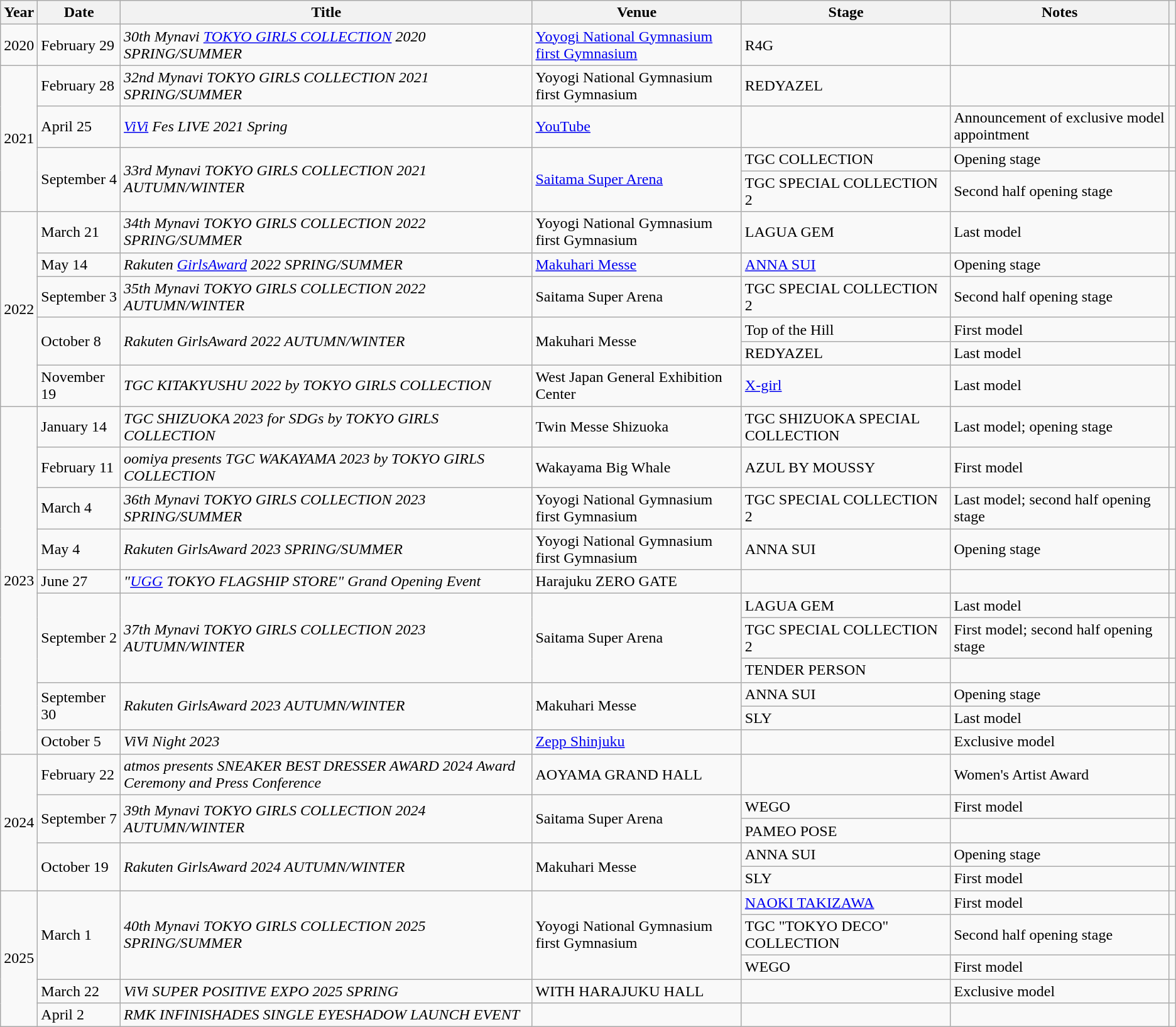<table class="wikitable">
<tr>
<th>Year</th>
<th>Date</th>
<th>Title</th>
<th>Venue</th>
<th>Stage</th>
<th>Notes</th>
<th></th>
</tr>
<tr>
<td>2020</td>
<td>February 29</td>
<td><em>30th Mynavi <a href='#'>TOKYO GIRLS COLLECTION</a> 2020 SPRING/SUMMER</em></td>
<td><a href='#'>Yoyogi National Gymnasium first Gymnasium</a></td>
<td>R4G</td>
<td></td>
<td></td>
</tr>
<tr>
<td rowspan="4">2021</td>
<td>February 28</td>
<td><em>32nd Mynavi TOKYO GIRLS COLLECTION 2021 SPRING/SUMMER</em></td>
<td>Yoyogi National Gymnasium first Gymnasium</td>
<td>REDYAZEL</td>
<td></td>
<td></td>
</tr>
<tr>
<td>April 25</td>
<td><em><a href='#'>ViVi</a> Fes LIVE 2021 Spring</em></td>
<td><a href='#'>YouTube</a></td>
<td></td>
<td>Announcement of exclusive model appointment</td>
<td></td>
</tr>
<tr>
<td rowspan="2">September 4</td>
<td rowspan="2"><em>33rd Mynavi TOKYO GIRLS COLLECTION 2021 AUTUMN/WINTER</em></td>
<td rowspan="2"><a href='#'>Saitama Super Arena</a></td>
<td>TGC COLLECTION</td>
<td>Opening stage</td>
<td></td>
</tr>
<tr>
<td>TGC SPECIAL COLLECTION 2</td>
<td>Second half opening stage</td>
<td></td>
</tr>
<tr>
<td rowspan="6">2022</td>
<td>March 21</td>
<td><em>34th Mynavi TOKYO GIRLS COLLECTION 2022 SPRING/SUMMER</em></td>
<td>Yoyogi National Gymnasium first Gymnasium</td>
<td>LAGUA GEM</td>
<td>Last model</td>
<td></td>
</tr>
<tr>
<td>May 14</td>
<td><em>Rakuten <a href='#'>GirlsAward</a> 2022 SPRING/SUMMER</em></td>
<td><a href='#'>Makuhari Messe</a></td>
<td><a href='#'>ANNA SUI</a></td>
<td>Opening stage</td>
<td></td>
</tr>
<tr>
<td>September 3</td>
<td><em>35th Mynavi TOKYO GIRLS COLLECTION 2022 AUTUMN/WINTER</em></td>
<td>Saitama Super Arena</td>
<td>TGC SPECIAL COLLECTION 2</td>
<td>Second half opening stage</td>
<td></td>
</tr>
<tr>
<td rowspan="2">October 8</td>
<td rowspan="2"><em>Rakuten GirlsAward 2022 AUTUMN/WINTER</em></td>
<td rowspan="2">Makuhari Messe</td>
<td>Top of the Hill</td>
<td>First model</td>
<td></td>
</tr>
<tr>
<td>REDYAZEL</td>
<td>Last model</td>
<td></td>
</tr>
<tr>
<td>November 19</td>
<td><em>TGC KITAKYUSHU 2022 by TOKYO GIRLS COLLECTION</em></td>
<td>West Japan General Exhibition Center</td>
<td><a href='#'>X-girl</a></td>
<td>Last model</td>
<td></td>
</tr>
<tr>
<td rowspan="11">2023</td>
<td>January 14</td>
<td><em>TGC SHIZUOKA 2023 for SDGs by TOKYO GIRLS COLLECTION</em></td>
<td>Twin Messe Shizuoka</td>
<td>TGC SHIZUOKA SPECIAL COLLECTION</td>
<td>Last model; opening stage</td>
<td></td>
</tr>
<tr>
<td>February 11</td>
<td><em>oomiya presents TGC WAKAYAMA 2023 by TOKYO GIRLS COLLECTION</em></td>
<td>Wakayama Big Whale</td>
<td>AZUL BY MOUSSY</td>
<td>First model</td>
<td></td>
</tr>
<tr>
<td>March 4</td>
<td><em>36th Mynavi TOKYO GIRLS COLLECTION 2023 SPRING/SUMMER</em></td>
<td>Yoyogi National Gymnasium first Gymnasium</td>
<td>TGC SPECIAL COLLECTION 2</td>
<td>Last model; second half opening stage</td>
<td></td>
</tr>
<tr>
<td>May 4</td>
<td><em>Rakuten GirlsAward 2023 SPRING/SUMMER</em></td>
<td>Yoyogi National Gymnasium first Gymnasium</td>
<td>ANNA SUI</td>
<td>Opening stage</td>
<td></td>
</tr>
<tr>
<td>June 27</td>
<td><em>"<a href='#'>UGG</a> TOKYO FLAGSHIP STORE" Grand Opening Event</em></td>
<td>Harajuku ZERO GATE</td>
<td></td>
<td></td>
<td></td>
</tr>
<tr>
<td rowspan="3">September 2</td>
<td rowspan="3"><em>37th Mynavi TOKYO GIRLS COLLECTION 2023 AUTUMN/WINTER</em></td>
<td rowspan="3">Saitama Super Arena</td>
<td>LAGUA GEM</td>
<td>Last model</td>
<td></td>
</tr>
<tr>
<td>TGC SPECIAL COLLECTION 2</td>
<td>First model; second half opening stage</td>
<td></td>
</tr>
<tr>
<td>TENDER PERSON</td>
<td></td>
<td></td>
</tr>
<tr>
<td rowspan="2">September 30</td>
<td rowspan="2"><em>Rakuten GirlsAward 2023 AUTUMN/WINTER</em></td>
<td rowspan="2">Makuhari Messe</td>
<td>ANNA SUI</td>
<td>Opening stage</td>
<td></td>
</tr>
<tr>
<td>SLY</td>
<td>Last model</td>
<td></td>
</tr>
<tr>
<td>October 5</td>
<td><em>ViVi Night 2023</em></td>
<td><a href='#'>Zepp Shinjuku</a></td>
<td></td>
<td>Exclusive model</td>
<td></td>
</tr>
<tr>
<td rowspan="5">2024</td>
<td>February 22</td>
<td><em>atmos presents SNEAKER BEST DRESSER AWARD 2024 Award Ceremony and Press Conference</em></td>
<td>AOYAMA GRAND HALL</td>
<td></td>
<td>Women's Artist Award</td>
<td></td>
</tr>
<tr>
<td rowspan="2">September 7</td>
<td rowspan="2"><em>39th Mynavi TOKYO GIRLS COLLECTION 2024 AUTUMN/WINTER</em></td>
<td rowspan="2">Saitama Super Arena</td>
<td>WEGO</td>
<td>First model</td>
<td></td>
</tr>
<tr>
<td>PAMEO POSE</td>
<td></td>
<td></td>
</tr>
<tr>
<td rowspan="2">October 19</td>
<td rowspan="2"><em>Rakuten GirlsAward 2024 AUTUMN/WINTER</em></td>
<td rowspan="2">Makuhari Messe</td>
<td>ANNA SUI</td>
<td>Opening stage</td>
<td></td>
</tr>
<tr>
<td>SLY</td>
<td>First model</td>
<td></td>
</tr>
<tr>
<td rowspan="5">2025</td>
<td rowspan="3">March 1</td>
<td rowspan="3"><em>40th Mynavi TOKYO GIRLS COLLECTION 2025 SPRING/SUMMER</em></td>
<td rowspan="3">Yoyogi National Gymnasium first Gymnasium</td>
<td><a href='#'>NAOKI TAKIZAWA</a></td>
<td>First model</td>
<td></td>
</tr>
<tr>
<td>TGC "TOKYO DECO" COLLECTION</td>
<td>Second half opening stage</td>
<td></td>
</tr>
<tr>
<td>WEGO</td>
<td>First model</td>
<td></td>
</tr>
<tr>
<td>March 22</td>
<td><em>ViVi SUPER POSITIVE EXPO 2025 SPRING</em></td>
<td>WITH HARAJUKU HALL</td>
<td></td>
<td>Exclusive model</td>
<td></td>
</tr>
<tr>
<td>April 2</td>
<td><em>RMK INFINISHADES SINGLE EYESHADOW LAUNCH EVENT</em></td>
<td></td>
<td></td>
<td></td>
<td></td>
</tr>
</table>
